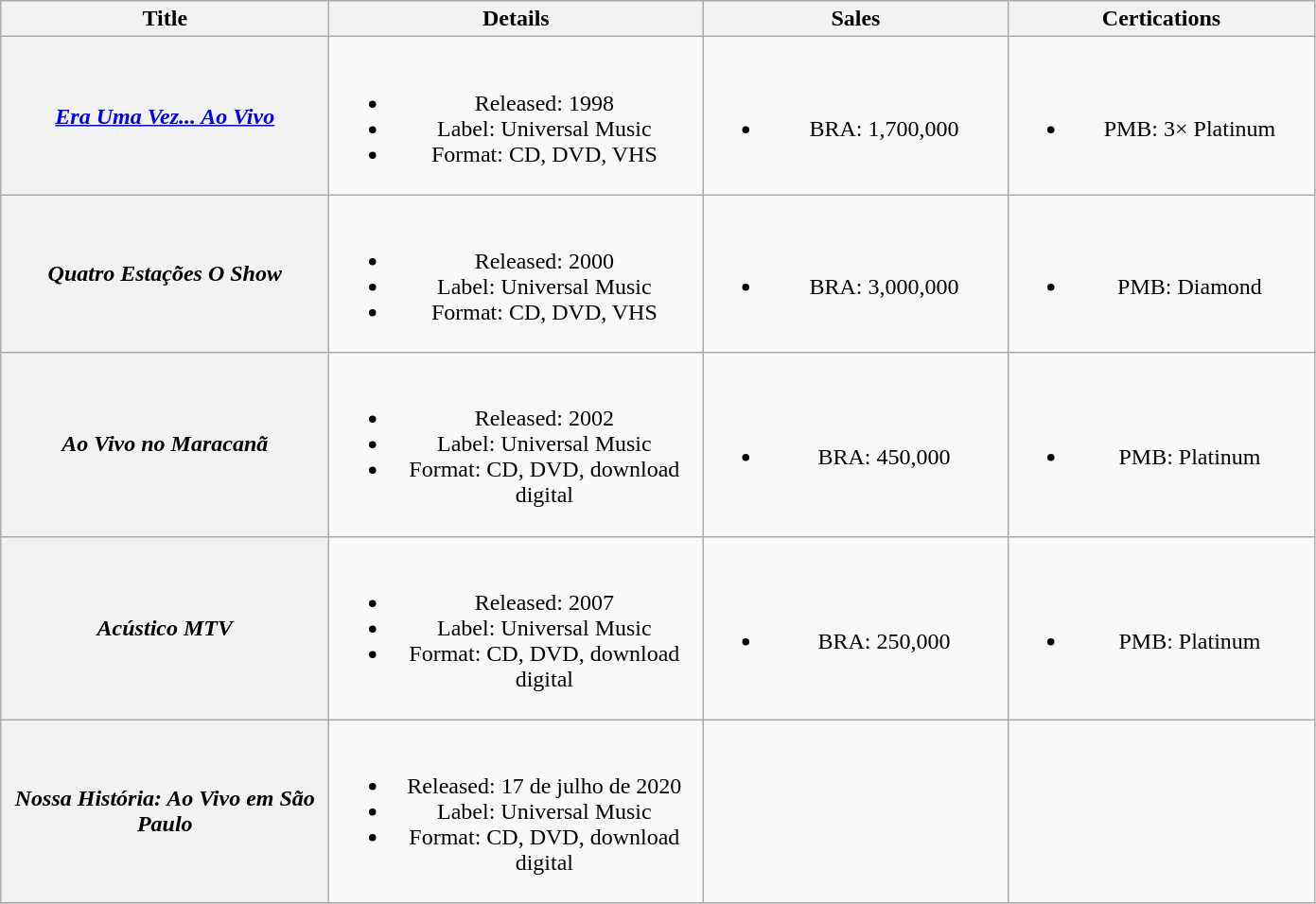<table class="wikitable plainrowheaders" style="text-align:center;">
<tr>
<th scope="col" style="width:14em;">Title</th>
<th scope="col" style="width:16em;">Details</th>
<th scope="col" style="width:13em;">Sales</th>
<th scope="col" style="width:13em;">Certications</th>
</tr>
<tr>
<th scope="row"><em><a href='#'>Era Uma Vez... Ao Vivo</a></em></th>
<td><br><ul><li>Released: 1998</li><li>Label: Universal Music</li><li>Format: CD, DVD, VHS</li></ul></td>
<td><br><ul><li>BRA: 1,700,000</li></ul></td>
<td><br><ul><li>PMB: 3× Platinum</li></ul></td>
</tr>
<tr>
<th scope="row"><em>Quatro Estações O Show</em></th>
<td><br><ul><li>Released: 2000</li><li>Label: Universal Music</li><li>Format: CD, DVD, VHS</li></ul></td>
<td><br><ul><li>BRA: 3,000,000</li></ul></td>
<td><br><ul><li>PMB: Diamond</li></ul></td>
</tr>
<tr>
<th scope="row"><em>Ao Vivo no Maracanã</em></th>
<td><br><ul><li>Released: 2002</li><li>Label: Universal Music</li><li>Format: CD, DVD, download digital</li></ul></td>
<td><br><ul><li>BRA: 450,000</li></ul></td>
<td><br><ul><li>PMB: Platinum</li></ul></td>
</tr>
<tr>
<th scope="row"><em>Acústico MTV</em></th>
<td><br><ul><li>Released: 2007</li><li>Label: Universal Music</li><li>Format: CD, DVD, download digital</li></ul></td>
<td><br><ul><li>BRA: 250,000</li></ul></td>
<td><br><ul><li>PMB: Platinum</li></ul></td>
</tr>
<tr>
<th scope="row"><em>Nossa História: Ao Vivo em São Paulo</em></th>
<td><br><ul><li>Released: 17 de julho de 2020</li><li>Label: Universal Music</li><li>Format: CD, DVD, download digital</li></ul></td>
<td></td>
<td></td>
</tr>
<tr>
</tr>
</table>
